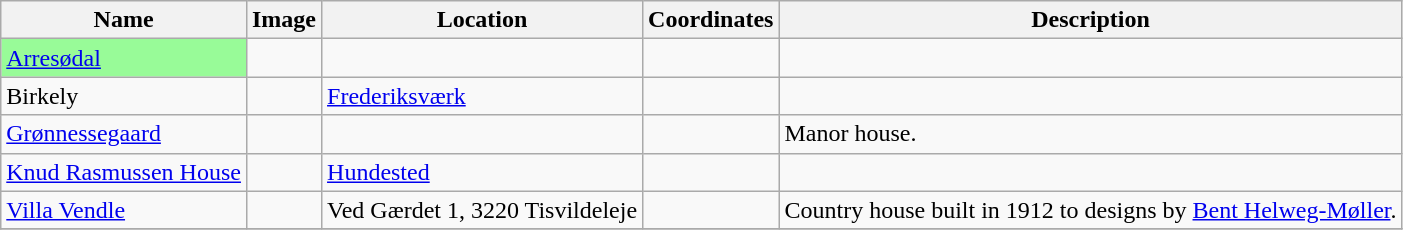<table class="wikitable sortable">
<tr>
<th>Name</th>
<th class=unsortable>Image</th>
<th>Location</th>
<th>Coordinates</th>
<th class=unsortable>Description</th>
</tr>
<tr>
<td bgcolor=98fb98><a href='#'>Arresødal</a></td>
<td></td>
<td></td>
<td></td>
<td></td>
</tr>
<tr>
<td>Birkely</td>
<td></td>
<td><a href='#'>Frederiksværk</a></td>
<td></td>
<td></td>
</tr>
<tr>
<td><a href='#'>Grønnessegaard</a></td>
<td></td>
<td></td>
<td></td>
<td>Manor house.</td>
</tr>
<tr>
<td><a href='#'>Knud Rasmussen House</a></td>
<td></td>
<td><a href='#'>Hundested</a></td>
<td></td>
</tr>
<tr>
<td><a href='#'>Villa Vendle</a></td>
<td></td>
<td>Ved Gærdet 1, 3220 Tisvildeleje</td>
<td></td>
<td>Country house built in 1912 to designs by <a href='#'>Bent Helweg-Møller</a>.</td>
</tr>
<tr>
</tr>
</table>
